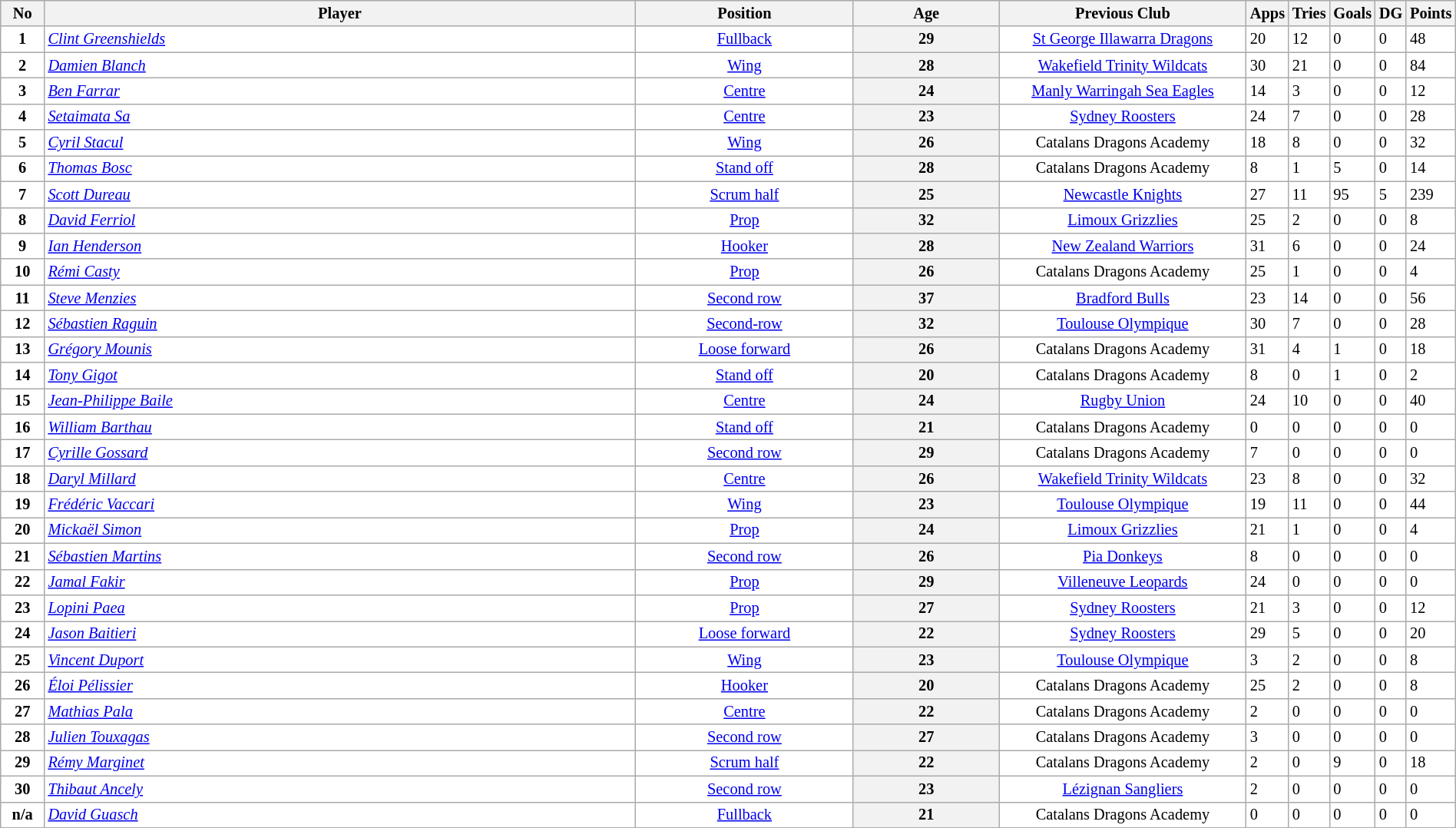<table class="wikitable sortable"  style="width:100%; font-size:85%;">
<tr style="background:#efefef;">
<th width=3%>No</th>
<th !width=47%>Player</th>
<th width=15%>Position</th>
<th width=1%>Age</th>
<th width=17%>Previous Club</th>
<th style="width:20px;">Apps</th>
<th style="width:20px;">Tries</th>
<th style="width:20px;">Goals</th>
<th style="width:20px;">DG</th>
<th style="width:20px;">Points</th>
</tr>
<tr style="background:#fff;">
<td align=center><strong>1</strong></td>
<td><em><a href='#'>Clint Greenshields</a></em></td>
<td align=center><a href='#'>Fullback</a></td>
<th width=10%>29</th>
<td align=center><a href='#'>St George Illawarra Dragons</a></td>
<td align=centre>20</td>
<td align=centre>12</td>
<td align=centre>0</td>
<td align=centre>0</td>
<td align=centre>48</td>
</tr>
<tr style="background:#fff;">
<td align=center><strong>2</strong></td>
<td><em><a href='#'>Damien Blanch</a></em></td>
<td align=center><a href='#'>Wing</a></td>
<th width=10%>28</th>
<td align=center><a href='#'>Wakefield Trinity Wildcats</a></td>
<td align=centre>30</td>
<td align=centre>21</td>
<td align=centre>0</td>
<td align=centre>0</td>
<td align=centre>84</td>
</tr>
<tr style="background:#fff;">
<td align=center><strong>3</strong></td>
<td><em><a href='#'>Ben Farrar</a></em></td>
<td align=center><a href='#'>Centre</a></td>
<th width=10%>24</th>
<td align=center><a href='#'>Manly Warringah Sea Eagles</a></td>
<td align=centre>14</td>
<td align=centre>3</td>
<td align=centre>0</td>
<td align=centre>0</td>
<td align=centre>12</td>
</tr>
<tr style="background:#fff;">
<td align=center><strong>4</strong></td>
<td><em><a href='#'>Setaimata Sa</a></em></td>
<td align=center><a href='#'>Centre</a></td>
<th width=10%>23</th>
<td align=center><a href='#'>Sydney Roosters</a></td>
<td align=centre>24</td>
<td align=centre>7</td>
<td align=centre>0</td>
<td align=centre>0</td>
<td align=centre>28</td>
</tr>
<tr style="background:#fff;">
<td align=center><strong>5</strong></td>
<td><em><a href='#'>Cyril Stacul</a></em></td>
<td align=center><a href='#'>Wing</a></td>
<th width=10%>26</th>
<td align=center>Catalans Dragons Academy</td>
<td align=centre>18</td>
<td align=centre>8</td>
<td align=centre>0</td>
<td align=centre>0</td>
<td align=centre>32</td>
</tr>
<tr style="background:#fff;">
<td align=center><strong>6</strong></td>
<td><em><a href='#'>Thomas Bosc</a></em></td>
<td align=center><a href='#'>Stand off</a></td>
<th width=10%>28</th>
<td align=center>Catalans Dragons Academy</td>
<td align=centre>8</td>
<td align=centre>1</td>
<td align=centre>5</td>
<td align=centre>0</td>
<td align=centre>14</td>
</tr>
<tr style="background:#fff;">
<td align=center><strong>7</strong></td>
<td><em><a href='#'>Scott Dureau</a></em></td>
<td align=center><a href='#'>Scrum half</a></td>
<th width=10%>25</th>
<td align=center><a href='#'>Newcastle Knights</a></td>
<td align=centre>27</td>
<td align=centre>11</td>
<td align=centre>95</td>
<td align=centre>5</td>
<td align=centre>239</td>
</tr>
<tr style="background:#fff;">
<td align=center><strong>8</strong></td>
<td><em><a href='#'>David Ferriol</a></em></td>
<td align=center><a href='#'>Prop</a></td>
<th width=10%>32</th>
<td align=center><a href='#'>Limoux Grizzlies</a></td>
<td align=centre>25</td>
<td align=centre>2</td>
<td align=centre>0</td>
<td align=centre>0</td>
<td align=centre>8</td>
</tr>
<tr style="background:#fff;">
<td align=center><strong>9</strong></td>
<td><em><a href='#'>Ian Henderson</a></em></td>
<td align=center><a href='#'>Hooker</a></td>
<th width=10%>28</th>
<td align=center><a href='#'>New Zealand Warriors</a></td>
<td align=centre>31</td>
<td align=centre>6</td>
<td align=centre>0</td>
<td align=centre>0</td>
<td align=centre>24</td>
</tr>
<tr style="background:#fff;">
<td align=center><strong>10</strong></td>
<td><em><a href='#'>Rémi Casty</a></em></td>
<td align=center><a href='#'>Prop</a></td>
<th width=10%>26</th>
<td align=center>Catalans Dragons Academy</td>
<td align=centre>25</td>
<td align=centre>1</td>
<td align=centre>0</td>
<td align=centre>0</td>
<td align=centre>4</td>
</tr>
<tr style="background:#fff;">
<td align=center><strong>11</strong></td>
<td><em><a href='#'>Steve Menzies</a></em></td>
<td align=center><a href='#'>Second row</a></td>
<th width=10%>37</th>
<td align=center><a href='#'>Bradford Bulls</a></td>
<td align=centre>23</td>
<td align=centre>14</td>
<td align=centre>0</td>
<td align=centre>0</td>
<td align=centre>56</td>
</tr>
<tr style="background:#fff;">
<td align=center><strong>12</strong></td>
<td><em><a href='#'>Sébastien Raguin</a></em></td>
<td align=center><a href='#'>Second-row</a></td>
<th width=10%>32</th>
<td align=center><a href='#'>Toulouse Olympique</a></td>
<td align=centre>30</td>
<td align=centre>7</td>
<td align=centre>0</td>
<td align=centre>0</td>
<td align=centre>28</td>
</tr>
<tr style="background:#fff;">
<td align=center><strong>13</strong></td>
<td><em><a href='#'>Grégory Mounis</a></em></td>
<td align=center><a href='#'>Loose forward</a></td>
<th width=10%>26</th>
<td align=center>Catalans Dragons Academy</td>
<td align=centre>31</td>
<td align=centre>4</td>
<td align=centre>1</td>
<td align=centre>0</td>
<td align=centre>18</td>
</tr>
<tr style="background:#fff;">
<td align=center><strong>14</strong></td>
<td><em><a href='#'>Tony Gigot</a></em></td>
<td align=center><a href='#'>Stand off</a></td>
<th width=10%>20</th>
<td align=center>Catalans Dragons Academy</td>
<td align=centre>8</td>
<td align=centre>0</td>
<td align=centre>1</td>
<td align=centre>0</td>
<td align=centre>2</td>
</tr>
<tr style="background:#fff;">
<td align=center><strong>15</strong></td>
<td><em><a href='#'>Jean-Philippe Baile</a></em></td>
<td align=center><a href='#'>Centre</a></td>
<th width=10%>24</th>
<td align=center><a href='#'>Rugby Union</a></td>
<td align=centre>24</td>
<td align=centre>10</td>
<td align=centre>0</td>
<td align=centre>0</td>
<td align=centre>40</td>
</tr>
<tr style="background:#fff;">
<td align=center><strong>16</strong></td>
<td><em><a href='#'>William Barthau</a></em></td>
<td align=center><a href='#'>Stand off</a></td>
<th width=10%>21</th>
<td align=center>Catalans Dragons Academy</td>
<td align=centre>0</td>
<td align=centre>0</td>
<td align=centre>0</td>
<td align=centre>0</td>
<td align=centre>0</td>
</tr>
<tr style="background:#fff;">
<td align=center><strong>17</strong></td>
<td><em><a href='#'>Cyrille Gossard</a></em></td>
<td align=center><a href='#'>Second row</a></td>
<th width=10%>29</th>
<td align=center>Catalans Dragons Academy</td>
<td align=centre>7</td>
<td align=centre>0</td>
<td align=centre>0</td>
<td align=centre>0</td>
<td align=centre>0</td>
</tr>
<tr style="background:#fff;">
<td align=center><strong>18</strong></td>
<td><em><a href='#'>Daryl Millard</a></em></td>
<td align=center><a href='#'>Centre</a></td>
<th width=10%>26</th>
<td align=center><a href='#'>Wakefield Trinity Wildcats</a></td>
<td align=centre>23</td>
<td align=centre>8</td>
<td align=centre>0</td>
<td align=centre>0</td>
<td align=centre>32</td>
</tr>
<tr style="background:#fff;">
<td align=center><strong>19</strong></td>
<td><em><a href='#'>Frédéric Vaccari</a></em></td>
<td align=center><a href='#'>Wing</a></td>
<th width=10%>23</th>
<td align=center><a href='#'>Toulouse Olympique</a></td>
<td align=centre>19</td>
<td align=centre>11</td>
<td align=centre>0</td>
<td align=centre>0</td>
<td align=centre>44</td>
</tr>
<tr style="background:#fff;">
<td align=center><strong>20</strong></td>
<td><em><a href='#'>Mickaël Simon</a></em></td>
<td align=center><a href='#'>Prop</a></td>
<th width=10%>24</th>
<td align=center><a href='#'>Limoux Grizzlies</a></td>
<td align=centre>21</td>
<td align=centre>1</td>
<td align=centre>0</td>
<td align=centre>0</td>
<td align=centre>4</td>
</tr>
<tr style="background:#fff;">
<td align=center><strong>21</strong></td>
<td><em><a href='#'>Sébastien Martins</a></em></td>
<td align=center><a href='#'>Second row</a></td>
<th width=10%>26</th>
<td align=center><a href='#'>Pia Donkeys</a></td>
<td align=centre>8</td>
<td align=centre>0</td>
<td align=centre>0</td>
<td align=centre>0</td>
<td align=centre>0</td>
</tr>
<tr style="background:#fff;">
<td align=center><strong>22</strong></td>
<td><em><a href='#'>Jamal Fakir</a></em></td>
<td align=center><a href='#'>Prop</a></td>
<th width=10%>29</th>
<td align=center><a href='#'>Villeneuve Leopards</a></td>
<td align=centre>24</td>
<td align=centre>0</td>
<td align=centre>0</td>
<td align=centre>0</td>
<td align=centre>0</td>
</tr>
<tr style="background:#fff;">
<td align=center><strong>23</strong></td>
<td><em><a href='#'>Lopini Paea</a></em></td>
<td align=center><a href='#'>Prop</a></td>
<th width=10%>27</th>
<td align=center><a href='#'>Sydney Roosters</a></td>
<td align=centre>21</td>
<td align=centre>3</td>
<td align=centre>0</td>
<td align=centre>0</td>
<td align=centre>12</td>
</tr>
<tr style="background:#fff;">
<td align=center><strong>24</strong></td>
<td><em><a href='#'>Jason Baitieri</a></em></td>
<td align=center><a href='#'>Loose forward</a></td>
<th width=10%>22</th>
<td align=center><a href='#'>Sydney Roosters</a></td>
<td align=centre>29</td>
<td align=centre>5</td>
<td align=centre>0</td>
<td align=centre>0</td>
<td align=centre>20</td>
</tr>
<tr style="background:#fff;">
<td align=center><strong>25</strong></td>
<td><em><a href='#'>Vincent Duport</a></em></td>
<td align=center><a href='#'>Wing</a></td>
<th width=10%>23</th>
<td align=center><a href='#'>Toulouse Olympique</a></td>
<td align=centre>3</td>
<td align=centre>2</td>
<td align=centre>0</td>
<td align=centre>0</td>
<td align=centre>8</td>
</tr>
<tr style="background:#fff;">
<td align=center><strong>26</strong></td>
<td><em><a href='#'>Éloi Pélissier</a></em></td>
<td align=center><a href='#'>Hooker</a></td>
<th width=10%>20</th>
<td align=center>Catalans Dragons Academy</td>
<td align=centre>25</td>
<td align=centre>2</td>
<td align=centre>0</td>
<td align=centre>0</td>
<td align=centre>8</td>
</tr>
<tr style="background:#fff;">
<td align=center><strong>27</strong></td>
<td><em><a href='#'>Mathias Pala</a></em></td>
<td align=center><a href='#'>Centre</a></td>
<th width=10%>22</th>
<td align=center>Catalans Dragons Academy</td>
<td align=centre>2</td>
<td align=centre>0</td>
<td align=centre>0</td>
<td align=centre>0</td>
<td align=centre>0</td>
</tr>
<tr style="background:#fff;">
<td align=center><strong>28</strong></td>
<td><em><a href='#'>Julien Touxagas</a></em></td>
<td align=center><a href='#'>Second row</a></td>
<th width=10%>27</th>
<td align=center>Catalans Dragons Academy</td>
<td align=centre>3</td>
<td align=centre>0</td>
<td align=centre>0</td>
<td align=centre>0</td>
<td align=centre>0</td>
</tr>
<tr style="background:#fff;">
<td align=center><strong>29</strong></td>
<td><em><a href='#'>Rémy Marginet</a></em></td>
<td align=center><a href='#'>Scrum half</a></td>
<th width=10%>22</th>
<td align=center>Catalans Dragons Academy</td>
<td align=centre>2</td>
<td align=centre>0</td>
<td align=centre>9</td>
<td align=centre>0</td>
<td align=centre>18</td>
</tr>
<tr style="background:#fff;">
<td align=center><strong>30</strong></td>
<td><em><a href='#'>Thibaut Ancely</a></em></td>
<td align=center><a href='#'>Second row</a></td>
<th width=10%>23</th>
<td align=center><a href='#'>Lézignan Sangliers</a></td>
<td align=centre>2</td>
<td align=centre>0</td>
<td align=centre>0</td>
<td align=centre>0</td>
<td align=centre>0</td>
</tr>
<tr style="background:#fff;">
<td align=center><strong>n/a</strong></td>
<td><em><a href='#'>David Guasch</a></em></td>
<td align=center><a href='#'>Fullback</a></td>
<th width=10%>21</th>
<td align=center>Catalans Dragons Academy</td>
<td align=centre>0</td>
<td align=centre>0</td>
<td align=centre>0</td>
<td align=centre>0</td>
<td align=centre>0</td>
</tr>
</table>
